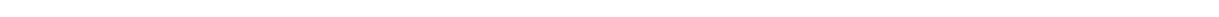<table style="width:88%; text-align:center;">
<tr style="color:white;">
<td style="background:"><strong>12</strong></td>
<td style="background:"><strong>54</strong></td>
<td style="background:"><strong>6</strong></td>
<td style="background:"><strong>52</strong></td>
</tr>
</table>
